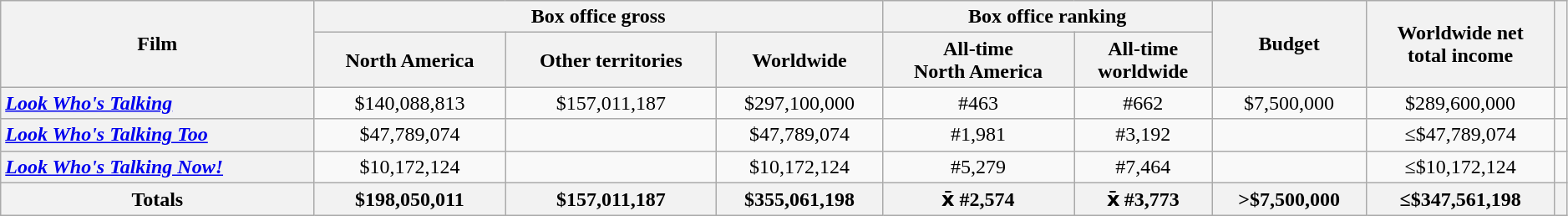<table class="wikitable sortable" width=99% border="1" style="text-align: center;">
<tr>
<th rowspan="2" style="width:20%;">Film</th>
<th colspan="3">Box office gross</th>
<th colspan="2">Box office ranking</th>
<th rowspan="2">Budget</th>
<th rowspan="2">Worldwide net<br>total income</th>
<th rowspan="2"></th>
</tr>
<tr>
<th>North America</th>
<th>Other territories</th>
<th>Worldwide</th>
<th>All-time <br>North America</th>
<th>All-time <br>worldwide</th>
</tr>
<tr>
<th style="text-align: left;"><em><a href='#'>Look Who's Talking</a></em></th>
<td>$140,088,813</td>
<td>$157,011,187</td>
<td>$297,100,000</td>
<td>#463</td>
<td>#662</td>
<td>$7,500,000</td>
<td>$289,600,000</td>
<td></td>
</tr>
<tr>
<th style="text-align: left;"><em><a href='#'>Look Who's Talking Too</a></em></th>
<td>$47,789,074</td>
<td></td>
<td>$47,789,074</td>
<td>#1,981</td>
<td>#3,192</td>
<td></td>
<td>≤$47,789,074</td>
<td></td>
</tr>
<tr>
<th style="text-align: left;"><em><a href='#'>Look Who's Talking Now!</a></em></th>
<td>$10,172,124</td>
<td></td>
<td>$10,172,124</td>
<td>#5,279</td>
<td>#7,464</td>
<td></td>
<td>≤$10,172,124</td>
<td></td>
</tr>
<tr>
<th>Totals</th>
<th>$198,050,011</th>
<th>$157,011,187</th>
<th>$355,061,198</th>
<th>x̄ #2,574</th>
<th>x̄ #3,773</th>
<th>>$7,500,000</th>
<th>≤$347,561,198</th>
<th></th>
</tr>
</table>
